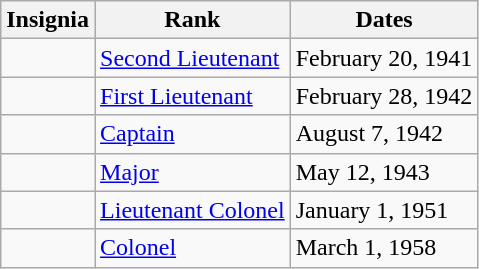<table class="wikitable">
<tr>
<th>Insignia</th>
<th>Rank</th>
<th>Dates</th>
</tr>
<tr>
<td></td>
<td><a href='#'>Second Lieutenant</a></td>
<td>February 20, 1941 </td>
</tr>
<tr>
<td></td>
<td><a href='#'>First Lieutenant</a></td>
<td>February 28, 1942 </td>
</tr>
<tr>
<td></td>
<td><a href='#'>Captain</a></td>
<td>August 7, 1942 </td>
</tr>
<tr>
<td></td>
<td><a href='#'>Major</a></td>
<td>May 12, 1943 </td>
</tr>
<tr>
<td></td>
<td><a href='#'>Lieutenant Colonel</a></td>
<td>January 1, 1951 </td>
</tr>
<tr>
<td></td>
<td><a href='#'>Colonel</a></td>
<td>March 1, 1958 </td>
</tr>
</table>
